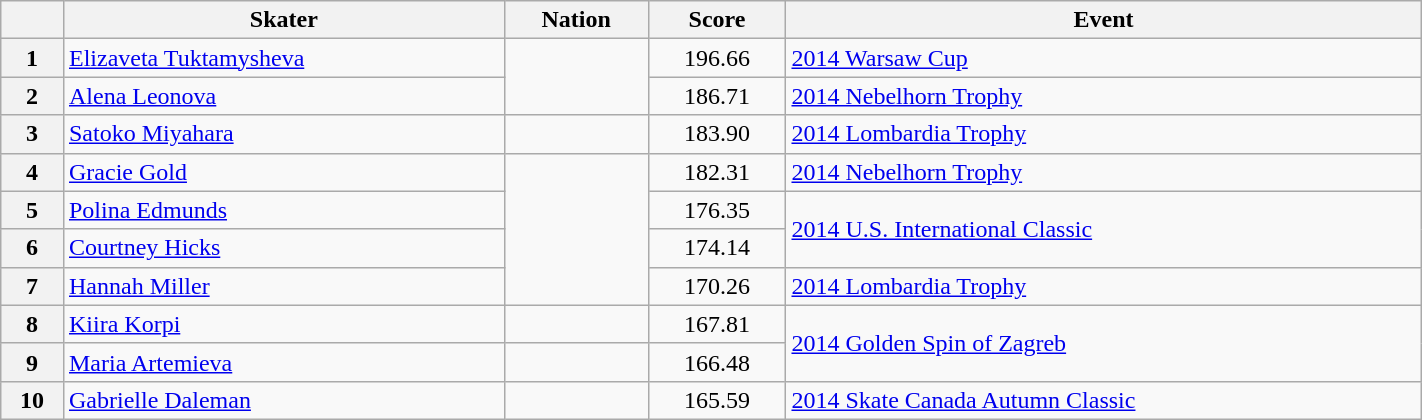<table class="wikitable sortable" style="text-align:left; width:75%">
<tr>
<th scope="col"></th>
<th scope="col">Skater</th>
<th scope="col">Nation</th>
<th scope="col">Score</th>
<th scope="col">Event</th>
</tr>
<tr>
<th scope="row">1</th>
<td><a href='#'>Elizaveta Tuktamysheva</a></td>
<td rowspan="2"></td>
<td style="text-align:center;">196.66</td>
<td><a href='#'>2014 Warsaw Cup</a></td>
</tr>
<tr>
<th scope="row">2</th>
<td><a href='#'>Alena Leonova</a></td>
<td style="text-align:center;">186.71</td>
<td><a href='#'>2014 Nebelhorn Trophy</a></td>
</tr>
<tr>
<th scope="row">3</th>
<td><a href='#'>Satoko Miyahara</a></td>
<td></td>
<td style="text-align:center;">183.90</td>
<td><a href='#'>2014 Lombardia Trophy</a></td>
</tr>
<tr>
<th scope="row">4</th>
<td><a href='#'>Gracie Gold</a></td>
<td rowspan="4"></td>
<td style="text-align:center;">182.31</td>
<td><a href='#'>2014 Nebelhorn Trophy</a></td>
</tr>
<tr>
<th scope="row">5</th>
<td><a href='#'>Polina Edmunds</a></td>
<td style="text-align:center;">176.35</td>
<td rowspan="2"><a href='#'>2014 U.S. International Classic</a></td>
</tr>
<tr>
<th scope="row">6</th>
<td><a href='#'>Courtney Hicks</a></td>
<td style="text-align:center;">174.14</td>
</tr>
<tr>
<th scope="row">7</th>
<td><a href='#'>Hannah Miller</a></td>
<td style="text-align:center;">170.26</td>
<td><a href='#'>2014 Lombardia Trophy</a></td>
</tr>
<tr>
<th scope="row">8</th>
<td><a href='#'>Kiira Korpi</a></td>
<td></td>
<td style="text-align:center;">167.81</td>
<td rowspan="2"><a href='#'>2014 Golden Spin of Zagreb</a></td>
</tr>
<tr>
<th scope="row">9</th>
<td><a href='#'>Maria Artemieva</a></td>
<td></td>
<td style="text-align:center;">166.48</td>
</tr>
<tr>
<th scope="row">10</th>
<td><a href='#'>Gabrielle Daleman</a></td>
<td></td>
<td style="text-align:center;">165.59</td>
<td><a href='#'>2014 Skate Canada Autumn Classic</a></td>
</tr>
</table>
